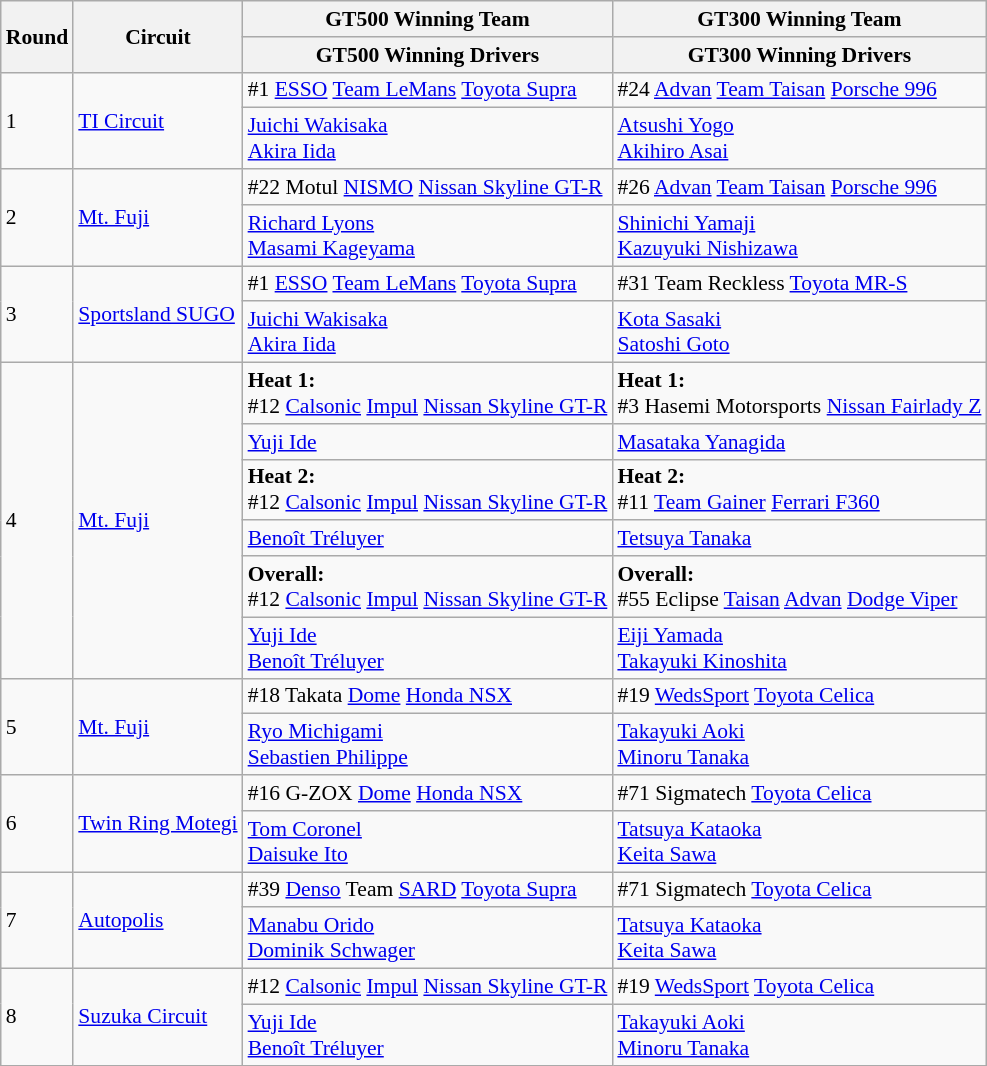<table class="wikitable" style="font-size: 90%;">
<tr>
<th rowspan=2>Round</th>
<th rowspan=2>Circuit</th>
<th>GT500 Winning Team</th>
<th>GT300 Winning Team</th>
</tr>
<tr>
<th>GT500 Winning Drivers</th>
<th>GT300 Winning Drivers</th>
</tr>
<tr>
<td rowspan=2>1</td>
<td rowspan=2><a href='#'>TI Circuit</a></td>
<td>#1 <a href='#'>ESSO</a> <a href='#'>Team LeMans</a>  <a href='#'>Toyota Supra</a></td>
<td>#24 <a href='#'>Advan</a> <a href='#'>Team Taisan</a> <a href='#'>Porsche 996</a></td>
</tr>
<tr>
<td> <a href='#'>Juichi Wakisaka</a><br> <a href='#'>Akira Iida</a></td>
<td> <a href='#'>Atsushi Yogo</a><br> <a href='#'>Akihiro Asai</a></td>
</tr>
<tr>
<td rowspan=2>2</td>
<td rowspan=2><a href='#'>Mt. Fuji</a></td>
<td>#22 Motul <a href='#'>NISMO</a> <a href='#'>Nissan Skyline GT-R</a></td>
<td>#26 <a href='#'>Advan</a> <a href='#'>Team Taisan</a> <a href='#'>Porsche 996</a></td>
</tr>
<tr>
<td> <a href='#'>Richard Lyons</a><br> <a href='#'>Masami Kageyama</a></td>
<td> <a href='#'>Shinichi Yamaji</a><br> <a href='#'>Kazuyuki Nishizawa</a></td>
</tr>
<tr>
<td rowspan=2>3</td>
<td rowspan=2><a href='#'>Sportsland SUGO</a></td>
<td>#1 <a href='#'>ESSO</a> <a href='#'>Team LeMans</a>  <a href='#'>Toyota Supra</a></td>
<td>#31 Team Reckless <a href='#'>Toyota MR-S</a></td>
</tr>
<tr>
<td> <a href='#'>Juichi Wakisaka</a><br> <a href='#'>Akira Iida</a></td>
<td> <a href='#'>Kota Sasaki</a><br> <a href='#'>Satoshi Goto</a></td>
</tr>
<tr>
<td rowspan=6>4</td>
<td rowspan=6><a href='#'>Mt. Fuji</a></td>
<td><strong>Heat 1:</strong><br>#12 <a href='#'>Calsonic</a> <a href='#'>Impul</a> <a href='#'>Nissan Skyline GT-R</a></td>
<td><strong>Heat 1:</strong><br>#3 Hasemi Motorsports <a href='#'>Nissan Fairlady Z</a></td>
</tr>
<tr>
<td> <a href='#'>Yuji Ide</a></td>
<td> <a href='#'>Masataka Yanagida</a></td>
</tr>
<tr>
<td><strong>Heat 2:</strong><br>#12 <a href='#'>Calsonic</a> <a href='#'>Impul</a> <a href='#'>Nissan Skyline GT-R</a></td>
<td><strong>Heat 2:</strong><br>#11 <a href='#'>Team Gainer</a> <a href='#'>Ferrari F360</a></td>
</tr>
<tr>
<td> <a href='#'>Benoît Tréluyer</a></td>
<td> <a href='#'>Tetsuya Tanaka</a></td>
</tr>
<tr>
<td><strong>Overall:</strong><br>#12 <a href='#'>Calsonic</a> <a href='#'>Impul</a> <a href='#'>Nissan Skyline GT-R</a></td>
<td><strong>Overall:</strong><br>#55 Eclipse <a href='#'>Taisan</a> <a href='#'>Advan</a> <a href='#'>Dodge Viper</a></td>
</tr>
<tr>
<td> <a href='#'>Yuji Ide</a><br> <a href='#'>Benoît Tréluyer</a></td>
<td> <a href='#'>Eiji Yamada</a><br> <a href='#'>Takayuki Kinoshita</a></td>
</tr>
<tr>
<td rowspan=2>5</td>
<td rowspan=2><a href='#'>Mt. Fuji</a></td>
<td>#18 Takata <a href='#'>Dome</a> <a href='#'>Honda NSX</a></td>
<td>#19 <a href='#'>WedsSport</a> <a href='#'>Toyota Celica</a></td>
</tr>
<tr>
<td> <a href='#'>Ryo Michigami</a><br> <a href='#'>Sebastien Philippe</a></td>
<td> <a href='#'>Takayuki Aoki</a><br> <a href='#'>Minoru Tanaka</a></td>
</tr>
<tr>
<td rowspan=2>6</td>
<td rowspan=2><a href='#'>Twin Ring Motegi</a></td>
<td>#16 G-ZOX <a href='#'>Dome</a> <a href='#'>Honda NSX</a></td>
<td>#71 Sigmatech <a href='#'>Toyota Celica</a></td>
</tr>
<tr>
<td> <a href='#'>Tom Coronel</a><br> <a href='#'>Daisuke Ito</a></td>
<td> <a href='#'>Tatsuya Kataoka</a><br> <a href='#'>Keita Sawa</a></td>
</tr>
<tr>
<td rowspan=2>7</td>
<td rowspan=2><a href='#'>Autopolis</a></td>
<td>#39 <a href='#'>Denso</a> Team <a href='#'>SARD</a> <a href='#'>Toyota Supra</a></td>
<td>#71 Sigmatech <a href='#'>Toyota Celica</a></td>
</tr>
<tr>
<td> <a href='#'>Manabu Orido</a><br> <a href='#'>Dominik Schwager</a></td>
<td> <a href='#'>Tatsuya Kataoka</a><br> <a href='#'>Keita Sawa</a></td>
</tr>
<tr>
<td rowspan=2>8</td>
<td rowspan=2><a href='#'>Suzuka Circuit</a></td>
<td>#12 <a href='#'>Calsonic</a> <a href='#'>Impul</a> <a href='#'>Nissan Skyline GT-R</a></td>
<td>#19 <a href='#'>WedsSport</a> <a href='#'>Toyota Celica</a></td>
</tr>
<tr>
<td> <a href='#'>Yuji Ide</a><br> <a href='#'>Benoît Tréluyer</a></td>
<td> <a href='#'>Takayuki Aoki</a><br> <a href='#'>Minoru Tanaka</a></td>
</tr>
</table>
